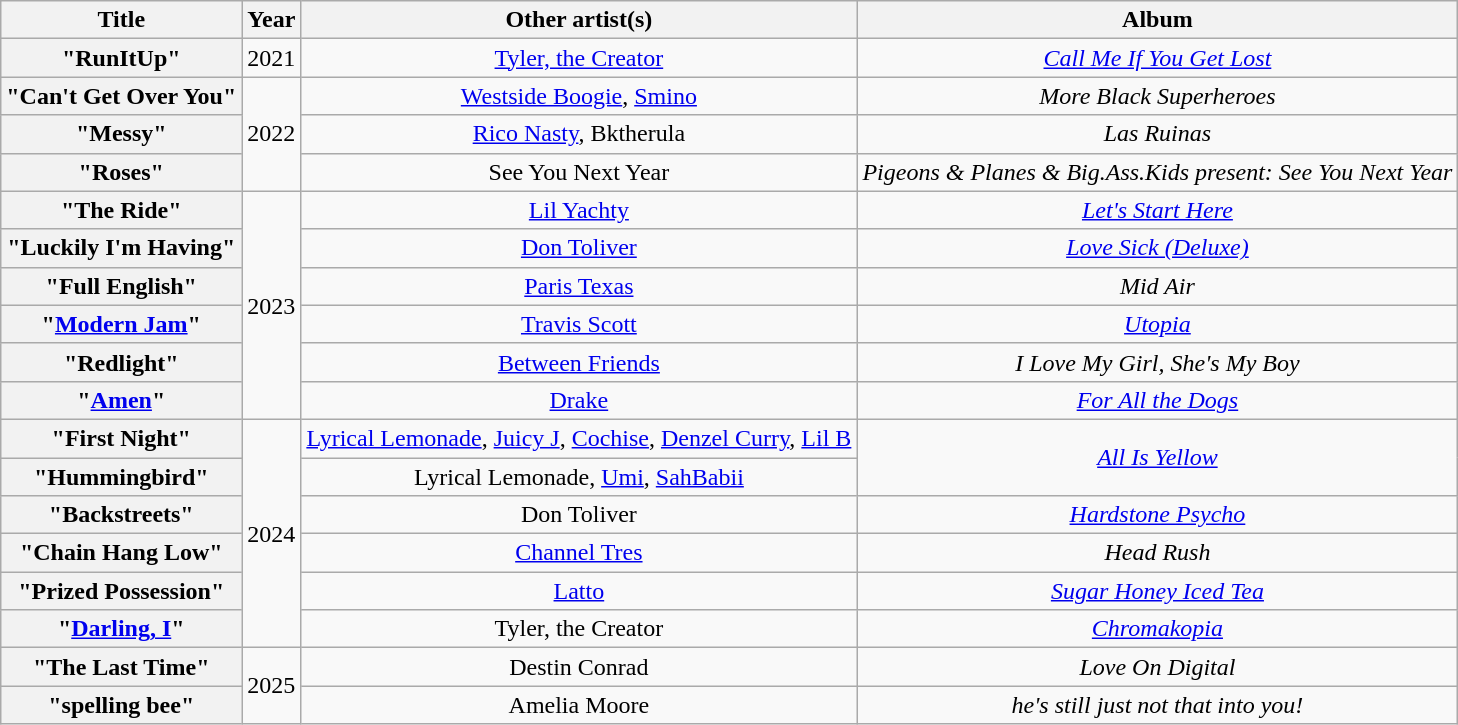<table class="wikitable plainrowheaders" style="text-align:center;">
<tr>
<th scope="col">Title</th>
<th scope="col">Year</th>
<th scope="col">Other artist(s)</th>
<th scope="col">Album</th>
</tr>
<tr>
<th scope="row">"RunItUp"</th>
<td rowspan="1">2021</td>
<td><a href='#'>Tyler, the Creator</a></td>
<td><em><a href='#'>Call Me If You Get Lost</a></em></td>
</tr>
<tr>
<th scope="row">"Can't Get Over You"</th>
<td rowspan="3">2022</td>
<td><a href='#'>Westside Boogie</a>, <a href='#'>Smino</a></td>
<td><em>More Black Superheroes</em></td>
</tr>
<tr>
<th scope="row">"Messy"</th>
<td><a href='#'>Rico Nasty</a>, Bktherula</td>
<td><em>Las Ruinas</em></td>
</tr>
<tr>
<th scope="row">"Roses"</th>
<td>See You Next Year</td>
<td><em>Pigeons & Planes & Big.Ass.Kids present: See You Next Year</em></td>
</tr>
<tr>
<th scope="row">"The Ride"</th>
<td rowspan="6">2023</td>
<td><a href='#'>Lil Yachty</a></td>
<td><em><a href='#'>Let's Start Here</a></em></td>
</tr>
<tr>
<th scope="row">"Luckily I'm Having"</th>
<td><a href='#'>Don Toliver</a></td>
<td><em><a href='#'>Love Sick (Deluxe)</a></em></td>
</tr>
<tr>
<th scope="row">"Full English"</th>
<td><a href='#'>Paris Texas</a></td>
<td><em>Mid Air</em></td>
</tr>
<tr>
<th scope="row">"<a href='#'>Modern Jam</a>"</th>
<td><a href='#'>Travis Scott</a></td>
<td><em><a href='#'>Utopia</a></em></td>
</tr>
<tr>
<th scope="row">"Redlight"</th>
<td><a href='#'>Between Friends</a></td>
<td><em>I Love My Girl, She's My Boy</em></td>
</tr>
<tr>
<th scope="row">"<a href='#'>Amen</a>"</th>
<td><a href='#'>Drake</a></td>
<td><em><a href='#'>For All the Dogs</a></em></td>
</tr>
<tr>
<th scope="row">"First Night"</th>
<td rowspan="6">2024</td>
<td><a href='#'>Lyrical Lemonade</a>, <a href='#'>Juicy J</a>, <a href='#'>Cochise</a>, <a href='#'>Denzel Curry</a>, <a href='#'>Lil B</a></td>
<td rowspan="2"><em><a href='#'>All Is Yellow</a></em></td>
</tr>
<tr>
<th scope="row">"Hummingbird"</th>
<td>Lyrical Lemonade, <a href='#'>Umi</a>, <a href='#'>SahBabii</a></td>
</tr>
<tr>
<th scope="row">"Backstreets"</th>
<td>Don Toliver</td>
<td><em><a href='#'>Hardstone Psycho</a></em></td>
</tr>
<tr>
<th scope="row">"Chain Hang Low"</th>
<td><a href='#'>Channel Tres</a></td>
<td><em>Head Rush</em></td>
</tr>
<tr>
<th scope="row">"Prized Possession"</th>
<td><a href='#'>Latto</a></td>
<td><em><a href='#'>Sugar Honey Iced Tea</a></em></td>
</tr>
<tr>
<th scope="row">"<a href='#'>Darling, I</a>"</th>
<td>Tyler, the Creator</td>
<td><em><a href='#'>Chromakopia</a></em></td>
</tr>
<tr>
<th scope="row">"The Last Time"</th>
<td rowspan="2">2025</td>
<td>Destin Conrad</td>
<td><em>Love On Digital</em></td>
</tr>
<tr>
<th scope="row">"spelling bee"</th>
<td>Amelia Moore</td>
<td><em>he's still just not that into you!</em></td>
</tr>
</table>
